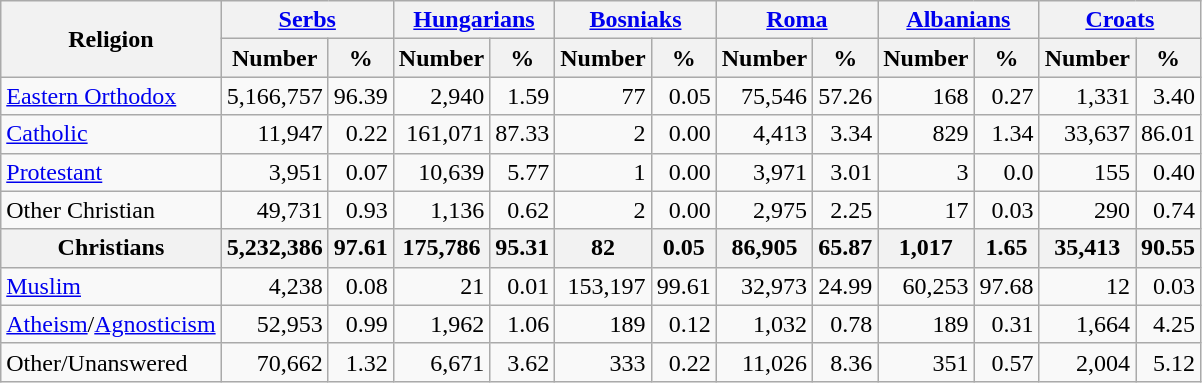<table class="wikitable">
<tr>
<th rowspan="2">Religion</th>
<th colspan="2"><a href='#'>Serbs</a></th>
<th colspan="2"><a href='#'>Hungarians</a></th>
<th colspan="2"><a href='#'>Bosniaks</a></th>
<th colspan="2"><a href='#'>Roma</a></th>
<th colspan="2"><a href='#'>Albanians</a></th>
<th colspan="2"><a href='#'>Croats</a></th>
</tr>
<tr bgcolor="#e0e0e0">
<th>Number</th>
<th>%</th>
<th>Number</th>
<th>%</th>
<th>Number</th>
<th>%</th>
<th>Number</th>
<th>%</th>
<th>Number</th>
<th>%</th>
<th>Number</th>
<th>%</th>
</tr>
<tr>
<td><a href='#'>Eastern Orthodox</a></td>
<td align="right">5,166,757</td>
<td align="right">96.39</td>
<td align="right">2,940</td>
<td align="right">1.59</td>
<td align="right">77</td>
<td align="right">0.05</td>
<td align="right">75,546</td>
<td align="right">57.26</td>
<td align="right">168</td>
<td align="right">0.27</td>
<td align="right">1,331</td>
<td align="right">3.40</td>
</tr>
<tr>
<td><a href='#'>Catholic</a></td>
<td align="right">11,947</td>
<td align="right">0.22</td>
<td align="right">161,071</td>
<td align="right">87.33</td>
<td align="right">2</td>
<td align="right">0.00</td>
<td align="right">4,413</td>
<td align="right">3.34</td>
<td align="right">829</td>
<td align="right">1.34</td>
<td align="right">33,637</td>
<td align="right">86.01</td>
</tr>
<tr>
<td><a href='#'>Protestant</a></td>
<td align="right">3,951</td>
<td align="right">0.07</td>
<td align="right">10,639</td>
<td align="right">5.77</td>
<td align="right">1</td>
<td align="right">0.00</td>
<td align="right">3,971</td>
<td align="right">3.01</td>
<td align="right">3</td>
<td align="right">0.0</td>
<td align="right">155</td>
<td align="right">0.40</td>
</tr>
<tr>
<td>Other Christian</td>
<td align="right">49,731</td>
<td align="right">0.93</td>
<td align="right">1,136</td>
<td align="right">0.62</td>
<td align="right">2</td>
<td align="right">0.00</td>
<td align="right">2,975</td>
<td align="right">2.25</td>
<td align="right">17</td>
<td align="right">0.03</td>
<td align="right">290</td>
<td align="right">0.74</td>
</tr>
<tr>
<th>Christians</th>
<th>5,232,386</th>
<th>97.61</th>
<th>175,786</th>
<th>95.31</th>
<th>82</th>
<th>0.05</th>
<th>86,905</th>
<th>65.87</th>
<th>1,017</th>
<th>1.65</th>
<th>35,413</th>
<th>90.55</th>
</tr>
<tr>
<td><a href='#'>Muslim</a></td>
<td align="right">4,238</td>
<td align="right">0.08</td>
<td align="right">21</td>
<td align="right">0.01</td>
<td align="right">153,197</td>
<td align="right">99.61</td>
<td align="right">32,973</td>
<td align="right">24.99</td>
<td align="right">60,253</td>
<td align="right">97.68</td>
<td align="right">12</td>
<td align="right">0.03</td>
</tr>
<tr>
<td><a href='#'>Atheism</a>/<a href='#'>Agnosticism</a></td>
<td align="right">52,953</td>
<td align="right">0.99</td>
<td align="right">1,962</td>
<td align="right">1.06</td>
<td align="right">189</td>
<td align="right">0.12</td>
<td align="right">1,032</td>
<td align="right">0.78</td>
<td align="right">189</td>
<td align="right">0.31</td>
<td align="right">1,664</td>
<td align="right">4.25</td>
</tr>
<tr>
<td>Other/Unanswered</td>
<td align="right">70,662</td>
<td align="right">1.32</td>
<td align="right">6,671</td>
<td align="right">3.62</td>
<td align="right">333</td>
<td align="right">0.22</td>
<td align="right">11,026</td>
<td align="right">8.36</td>
<td align="right">351</td>
<td align="right">0.57</td>
<td align="right">2,004</td>
<td align="right">5.12</td>
</tr>
</table>
